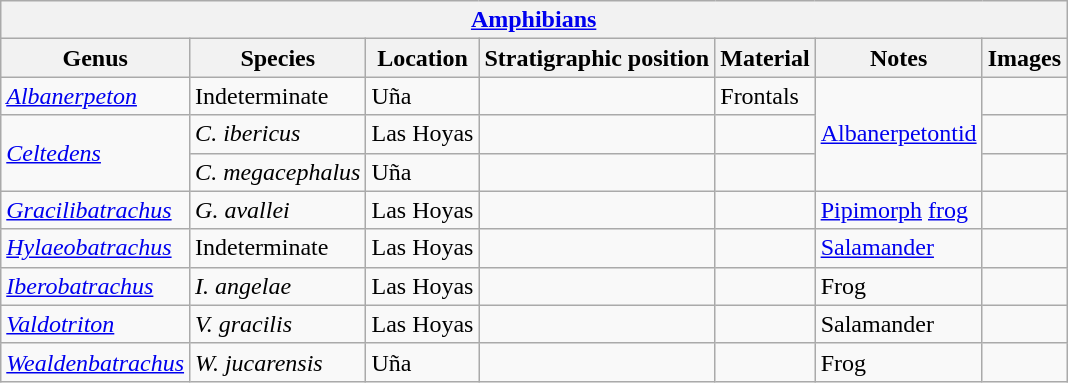<table class="wikitable" align="center">
<tr>
<th colspan="7" align="center"><a href='#'>Amphibians</a></th>
</tr>
<tr>
<th>Genus</th>
<th>Species</th>
<th>Location</th>
<th>Stratigraphic position</th>
<th>Material</th>
<th>Notes</th>
<th>Images</th>
</tr>
<tr>
<td><em><a href='#'>Albanerpeton</a></em></td>
<td>Indeterminate</td>
<td>Uña</td>
<td></td>
<td>Frontals</td>
<td rowspan="3"><a href='#'>Albanerpetontid</a></td>
<td></td>
</tr>
<tr>
<td rowspan="2"><em><a href='#'>Celtedens</a></em></td>
<td><em>C. ibericus</em></td>
<td>Las Hoyas</td>
<td></td>
<td></td>
<td></td>
</tr>
<tr>
<td><em>C. megacephalus</em></td>
<td>Uña</td>
<td></td>
<td></td>
<td></td>
</tr>
<tr>
<td><em><a href='#'>Gracilibatrachus</a></em></td>
<td><em>G. avallei</em></td>
<td>Las Hoyas</td>
<td></td>
<td></td>
<td><a href='#'>Pipimorph</a> <a href='#'>frog</a></td>
<td></td>
</tr>
<tr>
<td><em><a href='#'>Hylaeobatrachus</a></em></td>
<td>Indeterminate</td>
<td>Las Hoyas</td>
<td></td>
<td></td>
<td><a href='#'>Salamander</a></td>
<td></td>
</tr>
<tr>
<td><em><a href='#'>Iberobatrachus</a></em></td>
<td><em>I. angelae</em></td>
<td>Las Hoyas</td>
<td></td>
<td></td>
<td>Frog</td>
<td></td>
</tr>
<tr>
<td><em><a href='#'>Valdotriton</a></em></td>
<td><em>V. gracilis</em></td>
<td>Las Hoyas</td>
<td></td>
<td></td>
<td>Salamander</td>
<td></td>
</tr>
<tr>
<td><em><a href='#'>Wealdenbatrachus</a></em></td>
<td><em>W. jucarensis</em></td>
<td>Uña</td>
<td></td>
<td></td>
<td>Frog</td>
<td></td>
</tr>
</table>
